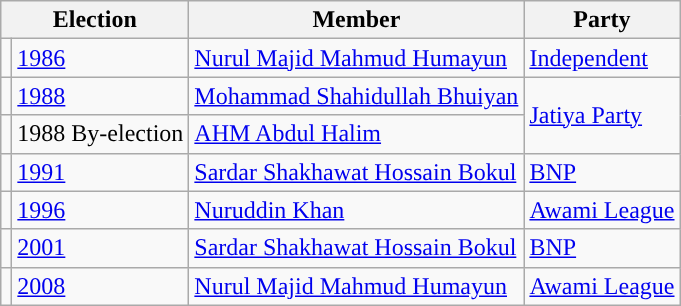<table class="wikitable">
<tr>
<th colspan="2">Election</th>
<th>Member</th>
<th>Party</th>
</tr>
<tr>
<td style="background-color:"></td>
<td><a href='#'>1986</a></td>
<td><a href='#'>Nurul Majid Mahmud Humayun</a></td>
<td><a href='#'>Independent</a></td>
</tr>
<tr>
<td style="background-color:"></td>
<td><a href='#'>1988</a></td>
<td><a href='#'>Mohammad Shahidullah Bhuiyan</a></td>
<td rowspan="2"><a href='#'>Jatiya Party</a></td>
</tr>
<tr>
<td style="background-color:"></td>
<td>1988 By-election</td>
<td><a href='#'>AHM Abdul Halim</a></td>
</tr>
<tr>
<td style="background-color:"></td>
<td><a href='#'>1991</a></td>
<td><a href='#'>Sardar Shakhawat Hossain Bokul</a></td>
<td><a href='#'>BNP</a></td>
</tr>
<tr>
<td style="background-color:"></td>
<td><a href='#'>1996</a></td>
<td><a href='#'>Nuruddin Khan</a></td>
<td><a href='#'>Awami League</a></td>
</tr>
<tr>
<td style="background-color:"></td>
<td><a href='#'>2001</a></td>
<td><a href='#'>Sardar Shakhawat Hossain Bokul</a></td>
<td><a href='#'>BNP</a></td>
</tr>
<tr>
<td rowspan="4" style="background-color:"></td>
<td><a href='#'>2008</a></td>
<td><a href='#'>Nurul Majid Mahmud Humayun</a></td>
<td><a href='#'>Awami League</a></td>
</tr>
</table>
